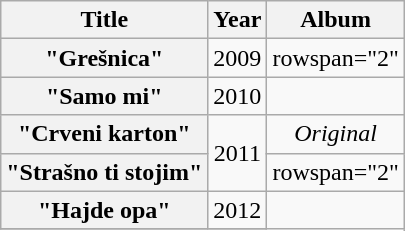<table class="wikitable plainrowheaders" style="text-align:center;">
<tr>
<th>Title</th>
<th>Year</th>
<th>Album</th>
</tr>
<tr>
<th scope="row">"Grešnica"</th>
<td>2009</td>
<td>rowspan="2" </td>
</tr>
<tr>
<th scope="row">"Samo mi"</th>
<td>2010</td>
</tr>
<tr>
<th scope="row">"Crveni karton"<br></th>
<td rowspan="2">2011</td>
<td><em>Original</em></td>
</tr>
<tr>
<th scope="row">"Strašno ti stojim"</th>
<td>rowspan="2" </td>
</tr>
<tr>
<th scope="row">"Hajde opa"</th>
<td>2012</td>
</tr>
<tr>
</tr>
</table>
